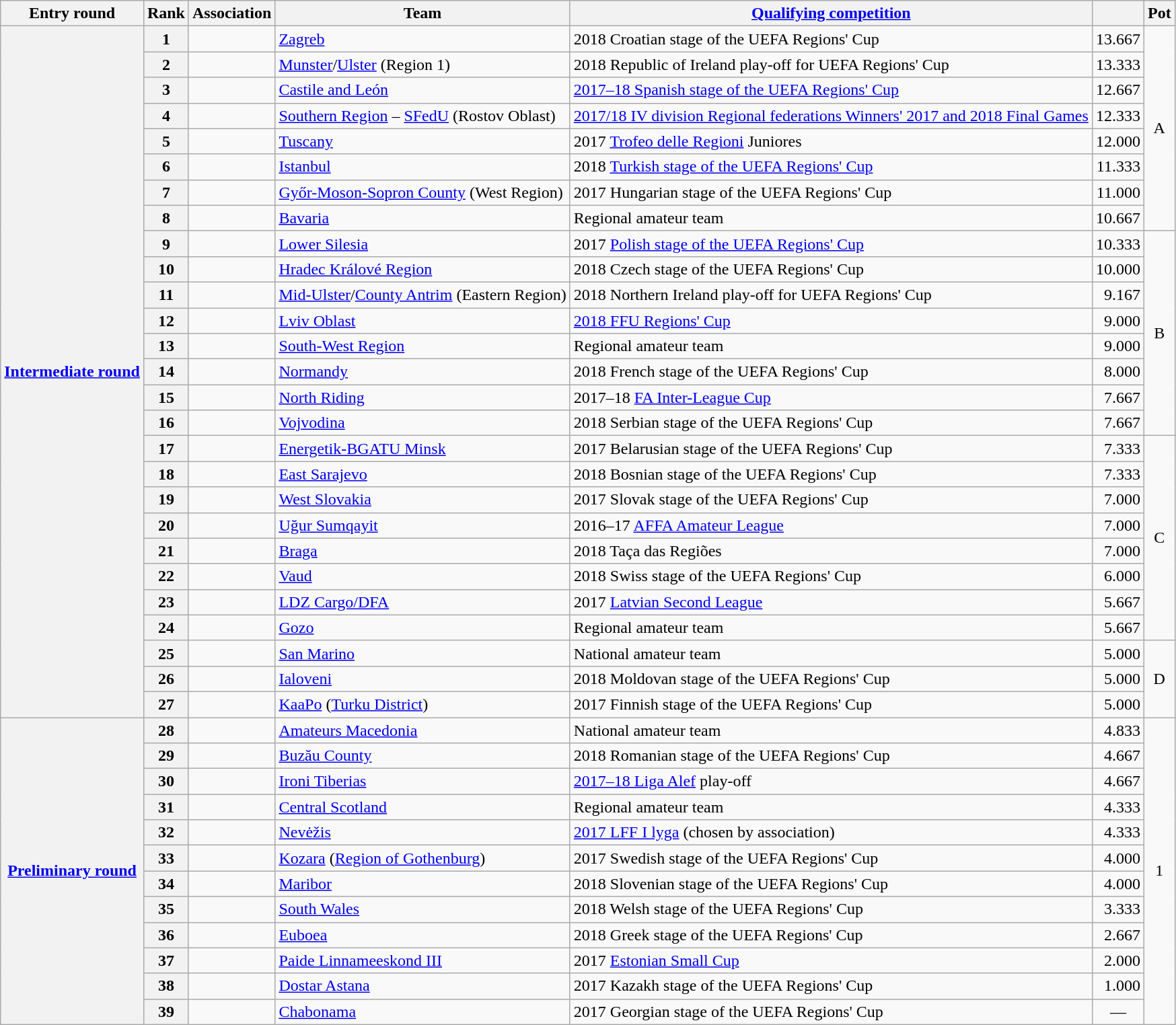<table class="wikitable">
<tr>
<th>Entry round</th>
<th>Rank</th>
<th>Association</th>
<th>Team</th>
<th><a href='#'>Qualifying competition</a></th>
<th></th>
<th>Pot</th>
</tr>
<tr>
<th rowspan=27><a href='#'>Intermediate round</a></th>
<th>1</th>
<td></td>
<td> <a href='#'>Zagreb</a></td>
<td>2018 Croatian stage of the UEFA Regions' Cup</td>
<td align=right>13.667</td>
<td align=center rowspan=8>A</td>
</tr>
<tr>
<th>2</th>
<td></td>
<td> <a href='#'>Munster</a>/<a href='#'>Ulster</a> (Region 1)</td>
<td>2018 Republic of Ireland play-off for UEFA Regions' Cup</td>
<td align=right>13.333</td>
</tr>
<tr>
<th>3</th>
<td></td>
<td> <a href='#'>Castile and León</a></td>
<td><a href='#'>2017–18 Spanish stage of the UEFA Regions' Cup</a></td>
<td align=right>12.667</td>
</tr>
<tr>
<th>4</th>
<td></td>
<td> <a href='#'>Southern Region</a> – <a href='#'>SFedU</a> (Rostov Oblast)</td>
<td><a href='#'>2017/18 IV division Regional federations Winners' 2017 and 2018 Final Games</a></td>
<td align=right>12.333</td>
</tr>
<tr>
<th>5</th>
<td></td>
<td> <a href='#'>Tuscany</a></td>
<td>2017 <a href='#'>Trofeo delle Regioni</a> Juniores</td>
<td align=right>12.000</td>
</tr>
<tr>
<th>6</th>
<td></td>
<td><a href='#'>Istanbul</a></td>
<td>2018  <a href='#'>Turkish stage of the UEFA Regions' Cup</a></td>
<td align=right>11.333</td>
</tr>
<tr>
<th>7</th>
<td></td>
<td> <a href='#'>Győr-Moson-Sopron County</a> (West Region)</td>
<td>2017 Hungarian stage of the UEFA Regions' Cup</td>
<td align=right>11.000</td>
</tr>
<tr>
<th>8</th>
<td></td>
<td> <a href='#'>Bavaria</a></td>
<td>Regional amateur team</td>
<td align=right>10.667</td>
</tr>
<tr>
<th>9</th>
<td></td>
<td> <a href='#'>Lower Silesia</a></td>
<td>2017 <a href='#'>Polish stage of the UEFA Regions' Cup</a></td>
<td align=right>10.333</td>
<td align=center rowspan=8>B</td>
</tr>
<tr>
<th>10</th>
<td></td>
<td> <a href='#'>Hradec Králové Region</a></td>
<td>2018 Czech stage of the UEFA Regions' Cup</td>
<td align=right>10.000</td>
</tr>
<tr>
<th>11</th>
<td></td>
<td><a href='#'>Mid-Ulster</a>/<a href='#'>County Antrim</a> (Eastern Region)</td>
<td>2018 Northern Ireland play-off for UEFA Regions' Cup</td>
<td align=right>9.167</td>
</tr>
<tr>
<th>12</th>
<td></td>
<td> <a href='#'>Lviv Oblast</a></td>
<td><a href='#'>2018 FFU Regions' Cup</a></td>
<td align=right>9.000</td>
</tr>
<tr>
<th>13</th>
<td></td>
<td><a href='#'>South-West Region</a></td>
<td>Regional amateur team</td>
<td align=right>9.000</td>
</tr>
<tr>
<th>14</th>
<td></td>
<td> <a href='#'>Normandy</a></td>
<td>2018 French stage of the UEFA Regions' Cup</td>
<td align=right>8.000</td>
</tr>
<tr>
<th>15</th>
<td></td>
<td> <a href='#'>North Riding</a></td>
<td>2017–18 <a href='#'>FA Inter-League Cup</a></td>
<td align=right>7.667</td>
</tr>
<tr>
<th>16</th>
<td></td>
<td> <a href='#'>Vojvodina</a></td>
<td>2018 Serbian stage of the UEFA Regions' Cup</td>
<td align=right>7.667</td>
</tr>
<tr>
<th>17</th>
<td></td>
<td><a href='#'>Energetik-BGATU Minsk</a></td>
<td>2017 Belarusian stage of the UEFA Regions' Cup</td>
<td align=right>7.333</td>
<td align=center rowspan=8>C</td>
</tr>
<tr>
<th>18</th>
<td></td>
<td> <a href='#'>East Sarajevo</a></td>
<td>2018 Bosnian stage of the UEFA Regions' Cup</td>
<td align=right>7.333</td>
</tr>
<tr>
<th>19</th>
<td></td>
<td><a href='#'>West Slovakia</a></td>
<td>2017 Slovak stage of the UEFA Regions' Cup</td>
<td align=right>7.000</td>
</tr>
<tr>
<th>20</th>
<td></td>
<td><a href='#'>Uğur Sumqayit</a></td>
<td>2016–17 <a href='#'>AFFA Amateur League</a></td>
<td align=right>7.000</td>
</tr>
<tr>
<th>21</th>
<td></td>
<td><a href='#'>Braga</a></td>
<td>2018 Taça das Regiões</td>
<td align=right>7.000</td>
</tr>
<tr>
<th>22</th>
<td></td>
<td><a href='#'>Vaud</a></td>
<td>2018 Swiss stage of the UEFA Regions' Cup</td>
<td align=right>6.000</td>
</tr>
<tr>
<th>23</th>
<td></td>
<td><a href='#'>LDZ Cargo/DFA</a></td>
<td>2017 <a href='#'>Latvian Second League</a></td>
<td align=right>5.667</td>
</tr>
<tr>
<th>24</th>
<td></td>
<td> <a href='#'>Gozo</a></td>
<td>Regional amateur team</td>
<td align=right>5.667</td>
</tr>
<tr>
<th>25</th>
<td></td>
<td> <a href='#'>San Marino</a></td>
<td>National amateur team</td>
<td align=right>5.000</td>
<td align=center rowspan=3>D</td>
</tr>
<tr>
<th>26</th>
<td></td>
<td> <a href='#'>Ialoveni</a></td>
<td>2018 Moldovan stage of the UEFA Regions' Cup</td>
<td align=right>5.000</td>
</tr>
<tr>
<th>27</th>
<td></td>
<td><a href='#'>KaaPo</a> (<a href='#'>Turku District</a>)</td>
<td>2017 Finnish stage of the UEFA Regions' Cup</td>
<td align=right>5.000</td>
</tr>
<tr>
<th rowspan=12><a href='#'>Preliminary round</a></th>
<th>28</th>
<td></td>
<td> <a href='#'>Amateurs Macedonia</a></td>
<td>National amateur team</td>
<td align=right>4.833</td>
<td align=center rowspan=12>1</td>
</tr>
<tr>
<th>29</th>
<td></td>
<td><a href='#'>Buzău County</a></td>
<td>2018 Romanian stage of the UEFA Regions' Cup</td>
<td align=right>4.667</td>
</tr>
<tr>
<th>30</th>
<td></td>
<td><a href='#'>Ironi Tiberias</a></td>
<td><a href='#'>2017–18 Liga Alef</a> play-off</td>
<td align=right>4.667</td>
</tr>
<tr>
<th>31</th>
<td></td>
<td><a href='#'>Central Scotland</a></td>
<td>Regional amateur team</td>
<td align=right>4.333</td>
</tr>
<tr>
<th>32</th>
<td></td>
<td><a href='#'>Nevėžis</a></td>
<td><a href='#'>2017 LFF I lyga</a> (chosen by association)</td>
<td align=right>4.333</td>
</tr>
<tr>
<th>33</th>
<td></td>
<td><a href='#'>Kozara</a> (<a href='#'>Region of Gothenburg</a>)</td>
<td>2017 Swedish stage of the UEFA Regions' Cup</td>
<td align=right>4.000</td>
</tr>
<tr>
<th>34</th>
<td></td>
<td><a href='#'>Maribor</a></td>
<td>2018 Slovenian stage of the UEFA Regions' Cup</td>
<td align=right>4.000</td>
</tr>
<tr>
<th>35</th>
<td></td>
<td><a href='#'>South Wales</a></td>
<td>2018 Welsh stage of the UEFA Regions' Cup</td>
<td align=right>3.333</td>
</tr>
<tr>
<th>36</th>
<td></td>
<td><a href='#'>Euboea</a></td>
<td>2018 Greek stage of the UEFA Regions' Cup</td>
<td align=right>2.667</td>
</tr>
<tr>
<th>37</th>
<td></td>
<td><a href='#'>Paide Linnameeskond III</a></td>
<td>2017 <a href='#'>Estonian Small Cup</a></td>
<td align=right>2.000</td>
</tr>
<tr>
<th>38</th>
<td></td>
<td><a href='#'>Dostar Astana</a></td>
<td>2017 Kazakh stage of the UEFA Regions' Cup</td>
<td align=right>1.000</td>
</tr>
<tr>
<th>39</th>
<td></td>
<td><a href='#'>Chabonama</a></td>
<td>2017 Georgian stage of the UEFA Regions' Cup</td>
<td align=center>—</td>
</tr>
</table>
